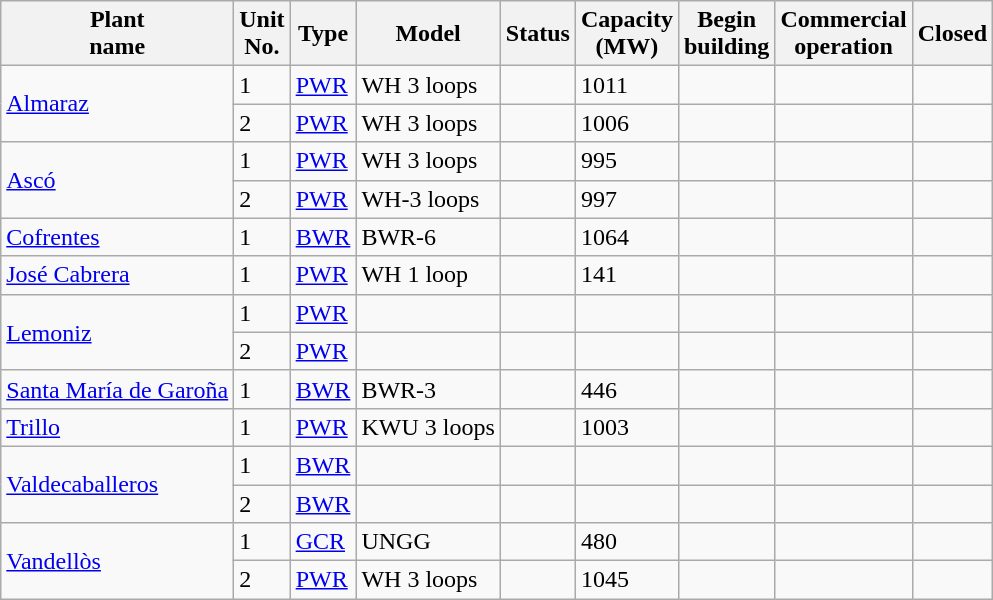<table class="wikitable sortable mw-datatable">
<tr>
<th>Plant<br>name</th>
<th>Unit<br>No.</th>
<th>Type</th>
<th>Model</th>
<th>Status</th>
<th>Capacity<br>(MW)</th>
<th>Begin<br>building</th>
<th>Commercial<br>operation</th>
<th>Closed</th>
</tr>
<tr>
<td rowspan=2><a href='#'>Almaraz</a></td>
<td>1</td>
<td><a href='#'>PWR</a></td>
<td>WH 3 loops</td>
<td></td>
<td>1011</td>
<td></td>
<td></td>
<td></td>
</tr>
<tr>
<td>2</td>
<td><a href='#'>PWR</a></td>
<td>WH 3 loops</td>
<td></td>
<td>1006</td>
<td></td>
<td></td>
<td></td>
</tr>
<tr>
<td rowspan=2><a href='#'>Ascó</a></td>
<td>1</td>
<td><a href='#'>PWR</a></td>
<td>WH 3 loops</td>
<td></td>
<td>995</td>
<td></td>
<td></td>
<td></td>
</tr>
<tr>
<td>2</td>
<td><a href='#'>PWR</a></td>
<td>WH-3 loops</td>
<td></td>
<td>997</td>
<td></td>
<td></td>
<td></td>
</tr>
<tr>
<td><a href='#'>Cofrentes</a></td>
<td>1</td>
<td><a href='#'>BWR</a></td>
<td>BWR-6</td>
<td></td>
<td>1064</td>
<td></td>
<td></td>
<td></td>
</tr>
<tr>
<td><a href='#'>José Cabrera</a></td>
<td>1</td>
<td><a href='#'>PWR</a></td>
<td>WH 1 loop</td>
<td></td>
<td>141</td>
<td></td>
<td></td>
<td></td>
</tr>
<tr>
<td rowspan=2><a href='#'>Lemoniz</a></td>
<td>1</td>
<td><a href='#'>PWR</a></td>
<td></td>
<td></td>
<td></td>
<td></td>
<td></td>
<td></td>
</tr>
<tr>
<td>2</td>
<td><a href='#'>PWR</a></td>
<td></td>
<td></td>
<td></td>
<td></td>
<td></td>
<td></td>
</tr>
<tr>
<td><a href='#'>Santa María de Garoña</a></td>
<td>1</td>
<td><a href='#'>BWR</a></td>
<td>BWR-3</td>
<td></td>
<td>446</td>
<td></td>
<td></td>
<td></td>
</tr>
<tr>
<td><a href='#'>Trillo</a></td>
<td>1</td>
<td><a href='#'>PWR</a></td>
<td>KWU 3 loops</td>
<td></td>
<td>1003</td>
<td></td>
<td></td>
<td></td>
</tr>
<tr>
<td rowspan=2><a href='#'>Valdecaballeros</a></td>
<td>1</td>
<td><a href='#'>BWR</a></td>
<td></td>
<td></td>
<td></td>
<td></td>
<td></td>
<td></td>
</tr>
<tr>
<td>2</td>
<td><a href='#'>BWR</a></td>
<td></td>
<td></td>
<td></td>
<td></td>
<td></td>
<td></td>
</tr>
<tr>
<td rowspan=2><a href='#'>Vandellòs</a></td>
<td>1</td>
<td><a href='#'>GCR</a></td>
<td>UNGG</td>
<td></td>
<td>480</td>
<td></td>
<td></td>
<td></td>
</tr>
<tr>
<td>2</td>
<td><a href='#'>PWR</a></td>
<td>WH 3 loops</td>
<td></td>
<td>1045</td>
<td></td>
<td></td>
<td></td>
</tr>
</table>
